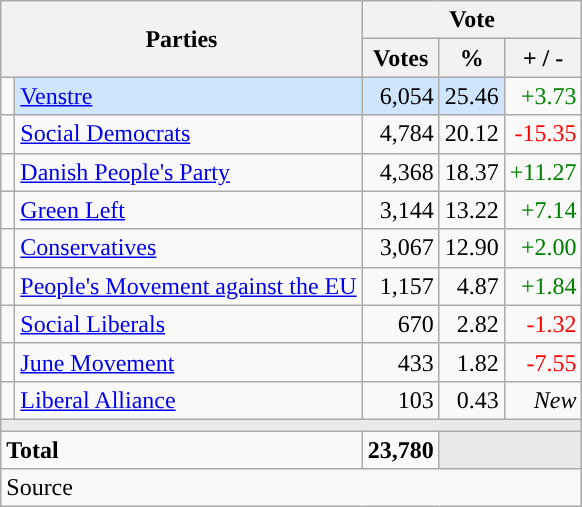<table class="wikitable" style="text-align:right;">
<tr>
<th style="text-align:centre;" rowspan="2" colspan="2" width="225">Parties</th>
<th colspan="3">Vote</th>
</tr>
<tr>
<th width="15">Votes</th>
<th width="15">%</th>
<th width="15">+ / -</th>
</tr>
<tr>
<td width="2" style="color:inherit;background:"></td>
<td bgcolor=#cfe5fe   align="left"><a href='#'>Venstre</a></td>
<td bgcolor=#cfe5fe>6,054</td>
<td bgcolor=#cfe5fe>25.46</td>
<td style=color:green;>+3.73</td>
</tr>
<tr>
<td width="2" style="color:inherit;background:"></td>
<td align="left"><a href='#'>Social Democrats</a></td>
<td>4,784</td>
<td>20.12</td>
<td style=color:red;>-15.35</td>
</tr>
<tr>
<td width="2" style="color:inherit;background:"></td>
<td align="left"><a href='#'>Danish People's Party</a></td>
<td>4,368</td>
<td>18.37</td>
<td style=color:green;>+11.27</td>
</tr>
<tr>
<td width="2" style="color:inherit;background:"></td>
<td align="left"><a href='#'>Green Left</a></td>
<td>3,144</td>
<td>13.22</td>
<td style=color:green;>+7.14</td>
</tr>
<tr>
<td width="2" style="color:inherit;background:"></td>
<td align="left"><a href='#'>Conservatives</a></td>
<td>3,067</td>
<td>12.90</td>
<td style=color:green;>+2.00</td>
</tr>
<tr>
<td width="2" style="color:inherit;background:"></td>
<td align="left"><a href='#'>People's Movement against the EU</a></td>
<td>1,157</td>
<td>4.87</td>
<td style=color:green;>+1.84</td>
</tr>
<tr>
<td width="2" style="color:inherit;background:"></td>
<td align="left"><a href='#'>Social Liberals</a></td>
<td>670</td>
<td>2.82</td>
<td style=color:red;>-1.32</td>
</tr>
<tr>
<td width="2" style="color:inherit;background:"></td>
<td align="left"><a href='#'>June Movement</a></td>
<td>433</td>
<td>1.82</td>
<td style=color:red;>-7.55</td>
</tr>
<tr>
<td width="2" style="color:inherit;background:"></td>
<td align="left"><a href='#'>Liberal Alliance</a></td>
<td>103</td>
<td>0.43</td>
<td><em>New</em></td>
</tr>
<tr>
<td colspan="7" bgcolor="#E9E9E9"></td>
</tr>
<tr>
<td align="left" colspan="2"><strong>Total</strong></td>
<td><strong>23,780</strong></td>
<td bgcolor="#E9E9E9" colspan="2"></td>
</tr>
<tr>
<td align="left" colspan="6">Source</td>
</tr>
</table>
